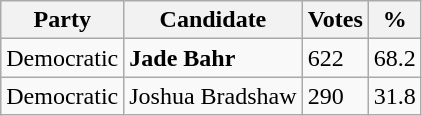<table class="wikitable">
<tr>
<th>Party</th>
<th>Candidate</th>
<th>Votes</th>
<th>%</th>
</tr>
<tr>
<td>Democratic</td>
<td><strong>Jade Bahr</strong></td>
<td>622</td>
<td>68.2</td>
</tr>
<tr>
<td>Democratic</td>
<td>Joshua Bradshaw</td>
<td>290</td>
<td>31.8</td>
</tr>
</table>
